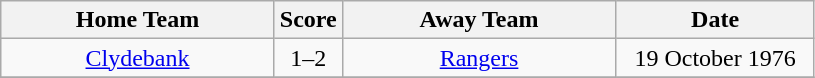<table class="wikitable" style="text-align:center;">
<tr>
<th width=175>Home Team</th>
<th width=20>Score</th>
<th width=175>Away Team</th>
<th width= 125>Date</th>
</tr>
<tr>
<td><a href='#'>Clydebank</a></td>
<td>1–2</td>
<td><a href='#'>Rangers</a></td>
<td>19 October 1976</td>
</tr>
<tr>
</tr>
</table>
